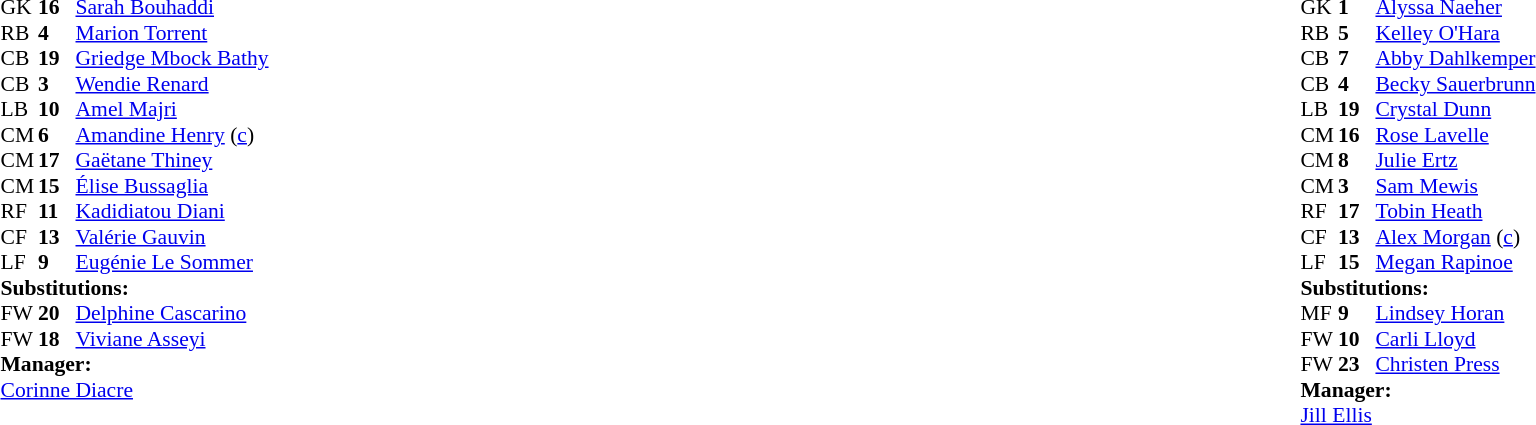<table width="100%">
<tr>
<td valign="top" width="40%"><br><table style="font-size:90%" cellspacing="0" cellpadding="0">
<tr>
<th width=25></th>
<th width=25></th>
</tr>
<tr>
<td>GK</td>
<td><strong>16</strong></td>
<td><a href='#'>Sarah Bouhaddi</a></td>
</tr>
<tr>
<td>RB</td>
<td><strong>4</strong></td>
<td><a href='#'>Marion Torrent</a></td>
</tr>
<tr>
<td>CB</td>
<td><strong>19</strong></td>
<td><a href='#'>Griedge Mbock Bathy</a></td>
<td></td>
</tr>
<tr>
<td>CB</td>
<td><strong>3</strong></td>
<td><a href='#'>Wendie Renard</a></td>
</tr>
<tr>
<td>LB</td>
<td><strong>10</strong></td>
<td><a href='#'>Amel Majri</a></td>
</tr>
<tr>
<td>CM</td>
<td><strong>6</strong></td>
<td><a href='#'>Amandine Henry</a> (<a href='#'>c</a>)</td>
</tr>
<tr>
<td>CM</td>
<td><strong>17</strong></td>
<td><a href='#'>Gaëtane Thiney</a></td>
</tr>
<tr>
<td>CM</td>
<td><strong>15</strong></td>
<td><a href='#'>Élise Bussaglia</a></td>
<td></td>
</tr>
<tr>
<td>RF</td>
<td><strong>11</strong></td>
<td><a href='#'>Kadidiatou Diani</a></td>
</tr>
<tr>
<td>CF</td>
<td><strong>13</strong></td>
<td><a href='#'>Valérie Gauvin</a></td>
<td></td>
<td></td>
</tr>
<tr>
<td>LF</td>
<td><strong>9</strong></td>
<td><a href='#'>Eugénie Le Sommer</a></td>
<td></td>
<td></td>
</tr>
<tr>
<td colspan=3><strong>Substitutions:</strong></td>
</tr>
<tr>
<td>FW</td>
<td><strong>20</strong></td>
<td><a href='#'>Delphine Cascarino</a></td>
<td></td>
<td></td>
</tr>
<tr>
<td>FW</td>
<td><strong>18</strong></td>
<td><a href='#'>Viviane Asseyi</a></td>
<td></td>
<td></td>
</tr>
<tr>
<td colspan=3><strong>Manager:</strong></td>
</tr>
<tr>
<td colspan=3><a href='#'>Corinne Diacre</a></td>
</tr>
</table>
</td>
<td valign="top"></td>
<td valign="top" width="50%"><br><table style="font-size:90%; margin:auto" cellspacing="0" cellpadding="0">
<tr>
<th width=25></th>
<th width=25></th>
</tr>
<tr>
<td>GK</td>
<td><strong>1</strong></td>
<td><a href='#'>Alyssa Naeher</a></td>
</tr>
<tr>
<td>RB</td>
<td><strong>5</strong></td>
<td><a href='#'>Kelley O'Hara</a></td>
</tr>
<tr>
<td>CB</td>
<td><strong>7</strong></td>
<td><a href='#'>Abby Dahlkemper</a></td>
</tr>
<tr>
<td>CB</td>
<td><strong>4</strong></td>
<td><a href='#'>Becky Sauerbrunn</a></td>
</tr>
<tr>
<td>LB</td>
<td><strong>19</strong></td>
<td><a href='#'>Crystal Dunn</a></td>
</tr>
<tr>
<td>CM</td>
<td><strong>16</strong></td>
<td><a href='#'>Rose Lavelle</a></td>
<td></td>
<td></td>
</tr>
<tr>
<td>CM</td>
<td><strong>8</strong></td>
<td><a href='#'>Julie Ertz</a></td>
</tr>
<tr>
<td>CM</td>
<td><strong>3</strong></td>
<td><a href='#'>Sam Mewis</a></td>
<td></td>
<td></td>
</tr>
<tr>
<td>RF</td>
<td><strong>17</strong></td>
<td><a href='#'>Tobin Heath</a></td>
</tr>
<tr>
<td>CF</td>
<td><strong>13</strong></td>
<td><a href='#'>Alex Morgan</a> (<a href='#'>c</a>)</td>
</tr>
<tr>
<td>LF</td>
<td><strong>15</strong></td>
<td><a href='#'>Megan Rapinoe</a></td>
<td></td>
<td></td>
</tr>
<tr>
<td colspan=3><strong>Substitutions:</strong></td>
</tr>
<tr>
<td>MF</td>
<td><strong>9</strong></td>
<td><a href='#'>Lindsey Horan</a></td>
<td></td>
<td></td>
</tr>
<tr>
<td>FW</td>
<td><strong>10</strong></td>
<td><a href='#'>Carli Lloyd</a></td>
<td></td>
<td></td>
</tr>
<tr>
<td>FW</td>
<td><strong>23</strong></td>
<td><a href='#'>Christen Press</a></td>
<td></td>
<td></td>
</tr>
<tr>
<td colspan=3><strong>Manager:</strong></td>
</tr>
<tr>
<td colspan=3><a href='#'>Jill Ellis</a></td>
</tr>
</table>
</td>
</tr>
</table>
